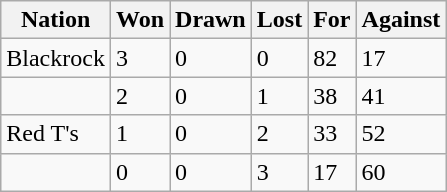<table class="wikitable">
<tr>
<th>Nation</th>
<th>Won</th>
<th>Drawn</th>
<th>Lost</th>
<th>For</th>
<th>Against</th>
</tr>
<tr>
<td>Blackrock</td>
<td>3</td>
<td>0</td>
<td>0</td>
<td>82</td>
<td>17</td>
</tr>
<tr>
<td></td>
<td>2</td>
<td>0</td>
<td>1</td>
<td>38</td>
<td>41</td>
</tr>
<tr>
<td>Red T's</td>
<td>1</td>
<td>0</td>
<td>2</td>
<td>33</td>
<td>52</td>
</tr>
<tr>
<td></td>
<td>0</td>
<td>0</td>
<td>3</td>
<td>17</td>
<td>60</td>
</tr>
</table>
